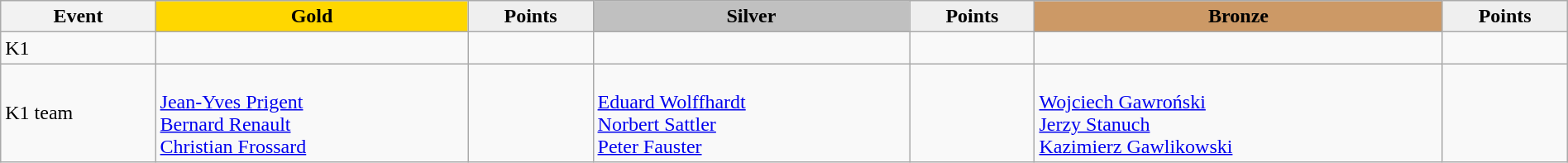<table class="wikitable" width=100%>
<tr>
<th>Event</th>
<td align=center bgcolor="gold"><strong>Gold</strong></td>
<td align=center bgcolor="EFEFEF"><strong>Points</strong></td>
<td align=center bgcolor="silver"><strong>Silver</strong></td>
<td align=center bgcolor="EFEFEF"><strong>Points</strong></td>
<td align=center bgcolor="CC9966"><strong>Bronze</strong></td>
<td align=center bgcolor="EFEFEF"><strong>Points</strong></td>
</tr>
<tr>
<td>K1</td>
<td></td>
<td></td>
<td></td>
<td></td>
<td></td>
<td></td>
</tr>
<tr>
<td>K1 team</td>
<td><br><a href='#'>Jean-Yves Prigent</a><br><a href='#'>Bernard Renault</a><br><a href='#'>Christian Frossard</a></td>
<td></td>
<td><br><a href='#'>Eduard Wolffhardt</a><br><a href='#'>Norbert Sattler</a><br><a href='#'>Peter Fauster</a></td>
<td></td>
<td><br><a href='#'>Wojciech Gawroński</a><br><a href='#'>Jerzy Stanuch</a><br><a href='#'>Kazimierz Gawlikowski</a></td>
<td></td>
</tr>
</table>
